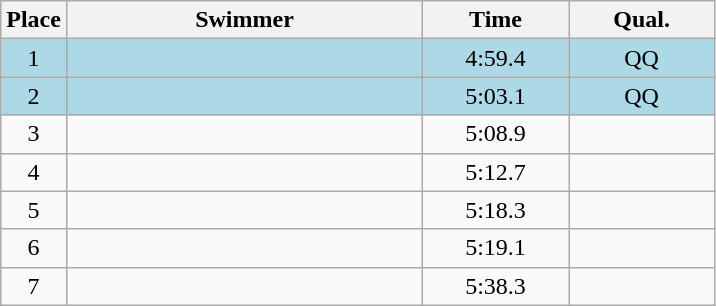<table class=wikitable style="text-align:center">
<tr>
<th>Place</th>
<th width=230>Swimmer</th>
<th width=90>Time</th>
<th width=90>Qual.</th>
</tr>
<tr bgcolor=lightblue>
<td>1</td>
<td align=left></td>
<td>4:59.4</td>
<td>QQ</td>
</tr>
<tr bgcolor=lightblue>
<td>2</td>
<td align=left></td>
<td>5:03.1</td>
<td>QQ</td>
</tr>
<tr>
<td>3</td>
<td align=left></td>
<td>5:08.9</td>
<td></td>
</tr>
<tr>
<td>4</td>
<td align=left></td>
<td>5:12.7</td>
<td></td>
</tr>
<tr>
<td>5</td>
<td align=left></td>
<td>5:18.3</td>
<td></td>
</tr>
<tr>
<td>6</td>
<td align=left></td>
<td>5:19.1</td>
<td></td>
</tr>
<tr>
<td>7</td>
<td align=left></td>
<td>5:38.3</td>
<td></td>
</tr>
</table>
